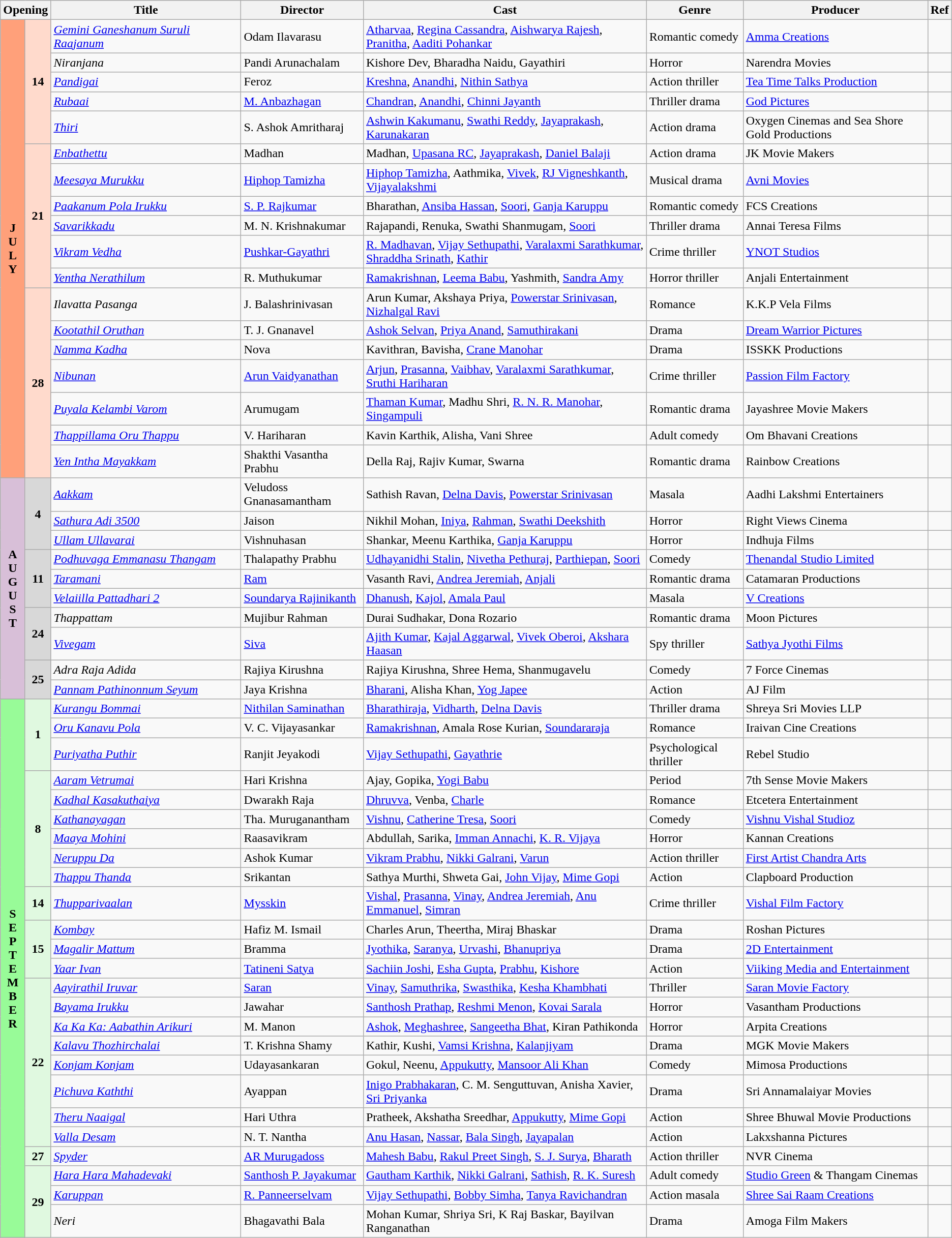<table class="wikitable" id="wikitable-20171206">
<tr>
<th colspan="2" class=unsortable>Opening</th>
<th style="width:20%;">Title</th>
<th>Director</th>
<th>Cast</th>
<th>Genre</th>
<th>Producer</th>
<th class=unsortable>Ref</th>
</tr>
<tr July!>
<th rowspan="18" style="text-align:center; background:#ffa07a; textcolor:#000;">J<br>U<br>L<br>Y</th>
<td rowspan="5" style="text-align:center; background:#ffdacc;"><strong>14</strong></td>
<td><em><a href='#'>Gemini Ganeshanum Suruli Raajanum</a></em></td>
<td>Odam Ilavarasu</td>
<td><a href='#'>Atharvaa</a>, <a href='#'>Regina Cassandra</a>, <a href='#'>Aishwarya Rajesh</a>, <a href='#'>Pranitha</a>, <a href='#'>Aaditi Pohankar</a></td>
<td>Romantic comedy</td>
<td><a href='#'>Amma Creations</a></td>
<td></td>
</tr>
<tr>
<td><em>Niranjana</em></td>
<td>Pandi Arunachalam</td>
<td>Kishore Dev, Bharadha Naidu, Gayathiri</td>
<td>Horror</td>
<td>Narendra Movies</td>
<td></td>
</tr>
<tr>
<td><em><a href='#'>Pandigai</a></em></td>
<td>Feroz</td>
<td><a href='#'>Kreshna</a>, <a href='#'>Anandhi</a>, <a href='#'>Nithin Sathya</a></td>
<td>Action thriller</td>
<td><a href='#'>Tea Time Talks Production</a></td>
<td></td>
</tr>
<tr>
<td><em><a href='#'>Rubaai</a></em></td>
<td><a href='#'>M. Anbazhagan</a></td>
<td><a href='#'>Chandran</a>, <a href='#'>Anandhi</a>, <a href='#'>Chinni Jayanth</a></td>
<td>Thriller drama</td>
<td><a href='#'>God Pictures</a></td>
<td></td>
</tr>
<tr>
<td><em><a href='#'>Thiri</a></em></td>
<td>S. Ashok Amritharaj</td>
<td><a href='#'>Ashwin Kakumanu</a>, <a href='#'>Swathi Reddy</a>, <a href='#'>Jayaprakash</a>, <a href='#'>Karunakaran</a></td>
<td>Action drama</td>
<td>Oxygen Cinemas and Sea Shore Gold Productions</td>
<td></td>
</tr>
<tr>
<td rowspan="6" style="text-align:center; background:#ffdacc;"><strong>21</strong></td>
<td><em><a href='#'>Enbathettu</a></em></td>
<td>Madhan</td>
<td>Madhan, <a href='#'>Upasana RC</a>, <a href='#'>Jayaprakash</a>, <a href='#'>Daniel Balaji</a></td>
<td>Action drama</td>
<td>JK Movie Makers</td>
<td></td>
</tr>
<tr>
<td><em><a href='#'>Meesaya Murukku</a></em></td>
<td><a href='#'>Hiphop Tamizha</a></td>
<td><a href='#'>Hiphop Tamizha</a>, Aathmika, <a href='#'>Vivek</a>, <a href='#'>RJ Vigneshkanth</a>, <a href='#'>Vijayalakshmi</a></td>
<td>Musical drama</td>
<td><a href='#'>Avni Movies</a></td>
<td></td>
</tr>
<tr>
<td><em><a href='#'>Paakanum Pola Irukku</a></em></td>
<td><a href='#'>S. P. Rajkumar</a></td>
<td>Bharathan, <a href='#'>Ansiba Hassan</a>, <a href='#'>Soori</a>, <a href='#'>Ganja Karuppu</a></td>
<td>Romantic comedy</td>
<td>FCS Creations</td>
<td></td>
</tr>
<tr>
<td><em><a href='#'>Savarikkadu</a></em></td>
<td>M. N. Krishnakumar</td>
<td>Rajapandi, Renuka, Swathi Shanmugam, <a href='#'>Soori</a></td>
<td>Thriller drama</td>
<td>Annai Teresa Films</td>
<td></td>
</tr>
<tr>
<td><em><a href='#'>Vikram Vedha</a></em></td>
<td><a href='#'>Pushkar-Gayathri</a></td>
<td><a href='#'>R. Madhavan</a>, <a href='#'>Vijay Sethupathi</a>, <a href='#'>Varalaxmi Sarathkumar</a>, <a href='#'>Shraddha Srinath</a>, <a href='#'>Kathir</a></td>
<td>Crime thriller</td>
<td><a href='#'>YNOT Studios</a></td>
<td></td>
</tr>
<tr>
<td><em><a href='#'>Yentha Nerathilum</a></em></td>
<td>R. Muthukumar</td>
<td><a href='#'>Ramakrishnan</a>, <a href='#'>Leema Babu</a>, Yashmith, <a href='#'>Sandra Amy</a></td>
<td>Horror thriller</td>
<td>Anjali Entertainment</td>
<td></td>
</tr>
<tr>
<td rowspan="7" style="text-align:center; background:#ffdacc;"><strong>28</strong></td>
<td><em>Ilavatta Pasanga</em></td>
<td>J. Balashrinivasan</td>
<td>Arun Kumar, Akshaya Priya, <a href='#'>Powerstar Srinivasan</a>, <a href='#'>Nizhalgal Ravi</a></td>
<td>Romance</td>
<td>K.K.P Vela Films</td>
<td></td>
</tr>
<tr>
<td><em><a href='#'>Kootathil Oruthan</a></em></td>
<td>T. J. Gnanavel</td>
<td><a href='#'>Ashok Selvan</a>, <a href='#'>Priya Anand</a>, <a href='#'>Samuthirakani</a></td>
<td>Drama</td>
<td><a href='#'>Dream Warrior Pictures</a></td>
<td></td>
</tr>
<tr>
<td><em><a href='#'>Namma Kadha</a></em></td>
<td>Nova</td>
<td>Kavithran, Bavisha, <a href='#'>Crane Manohar</a></td>
<td>Drama</td>
<td>ISSKK Productions</td>
<td></td>
</tr>
<tr>
<td><em><a href='#'>Nibunan</a></em></td>
<td><a href='#'>Arun Vaidyanathan</a></td>
<td><a href='#'>Arjun</a>, <a href='#'>Prasanna</a>, <a href='#'>Vaibhav</a>, <a href='#'>Varalaxmi Sarathkumar</a>, <a href='#'>Sruthi Hariharan</a></td>
<td>Crime thriller</td>
<td><a href='#'>Passion Film Factory</a></td>
<td></td>
</tr>
<tr>
<td><em><a href='#'>Puyala Kelambi Varom</a></em></td>
<td>Arumugam</td>
<td><a href='#'>Thaman Kumar</a>, Madhu Shri, <a href='#'>R. N. R. Manohar</a>, <a href='#'>Singampuli</a></td>
<td>Romantic drama</td>
<td>Jayashree Movie Makers</td>
<td></td>
</tr>
<tr>
<td><em><a href='#'>Thappillama Oru Thappu</a></em></td>
<td>V. Hariharan</td>
<td>Kavin Karthik, Alisha, Vani Shree</td>
<td>Adult comedy</td>
<td>Om Bhavani Creations</td>
<td></td>
</tr>
<tr>
<td><em><a href='#'>Yen Intha Mayakkam</a></em></td>
<td>Shakthi Vasantha Prabhu</td>
<td>Della Raj, Rajiv Kumar, Swarna</td>
<td>Romantic drama</td>
<td>Rainbow Creations</td>
<td></td>
</tr>
<tr August!>
<th rowspan="10" style="text-align:center; background:thistle; textcolor:#000;">A<br>U<br>G<br>U<br>S<br>T</th>
<td rowspan="3" style="text-align:center; background:#d8d8d8;"><strong>4</strong></td>
<td><em><a href='#'>Aakkam</a></em></td>
<td>Veludoss Gnanasamantham</td>
<td>Sathish Ravan, <a href='#'>Delna Davis</a>, <a href='#'>Powerstar Srinivasan</a></td>
<td>Masala</td>
<td>Aadhi Lakshmi Entertainers</td>
<td></td>
</tr>
<tr>
<td><em><a href='#'>Sathura Adi 3500</a></em></td>
<td>Jaison</td>
<td>Nikhil Mohan, <a href='#'>Iniya</a>, <a href='#'>Rahman</a>, <a href='#'>Swathi Deekshith</a></td>
<td>Horror</td>
<td>Right Views Cinema</td>
<td></td>
</tr>
<tr>
<td><em><a href='#'>Ullam Ullavarai</a></em></td>
<td>Vishnuhasan</td>
<td>Shankar, Meenu Karthika, <a href='#'>Ganja Karuppu</a></td>
<td>Horror</td>
<td>Indhuja Films</td>
<td></td>
</tr>
<tr>
<td rowspan="3" style="text-align:center; background:#d8d8d8;"><strong>11</strong></td>
<td><em><a href='#'>Podhuvaga Emmanasu Thangam</a></em></td>
<td>Thalapathy Prabhu</td>
<td><a href='#'>Udhayanidhi Stalin</a>, <a href='#'>Nivetha Pethuraj</a>, <a href='#'>Parthiepan</a>, <a href='#'>Soori</a></td>
<td>Comedy</td>
<td><a href='#'>Thenandal Studio Limited</a></td>
<td></td>
</tr>
<tr>
<td><em><a href='#'>Taramani</a></em></td>
<td><a href='#'>Ram</a></td>
<td>Vasanth Ravi, <a href='#'>Andrea Jeremiah</a>, <a href='#'>Anjali</a></td>
<td>Romantic drama</td>
<td>Catamaran Productions</td>
<td></td>
</tr>
<tr>
<td><em><a href='#'>Velaiilla Pattadhari 2</a></em></td>
<td><a href='#'>Soundarya Rajinikanth</a></td>
<td><a href='#'>Dhanush</a>, <a href='#'>Kajol</a>, <a href='#'>Amala Paul</a></td>
<td>Masala</td>
<td><a href='#'>V Creations</a></td>
<td></td>
</tr>
<tr>
<td rowspan="2" style="text-align:center; background:#d8d8d8;"><strong>24</strong></td>
<td><em>Thappattam</em></td>
<td>Mujibur Rahman</td>
<td>Durai Sudhakar, Dona Rozario</td>
<td>Romantic drama</td>
<td>Moon Pictures</td>
<td></td>
</tr>
<tr>
<td><em><a href='#'>Vivegam</a></em></td>
<td><a href='#'>Siva</a></td>
<td><a href='#'>Ajith Kumar</a>, <a href='#'>Kajal Aggarwal</a>, <a href='#'>Vivek Oberoi</a>, <a href='#'>Akshara Haasan</a></td>
<td>Spy thriller</td>
<td><a href='#'>Sathya Jyothi Films</a></td>
<td></td>
</tr>
<tr>
<td rowspan="2" style="text-align:center; background:#d8d8d8;"><strong>25</strong></td>
<td><em>Adra Raja Adida</em></td>
<td>Rajiya Kirushna</td>
<td>Rajiya Kirushna, Shree Hema, Shanmugavelu</td>
<td>Comedy</td>
<td>7 Force Cinemas</td>
<td></td>
</tr>
<tr>
<td><em><a href='#'>Pannam Pathinonnum Seyum</a></em></td>
<td>Jaya Krishna</td>
<td><a href='#'>Bharani</a>, Alisha Khan, <a href='#'>Yog Japee</a></td>
<td>Action</td>
<td>AJ Film</td>
<td></td>
</tr>
<tr September!>
<th rowspan="25" style="text-align:center; background:#98fb98; textcolor:#000;">S<br>E<br>P<br>T<br>E<br>M<br>B<br>E<br>R</th>
<td rowspan="3" style="text-align:center; background:#e0f9e0;"><strong>1</strong></td>
<td><em><a href='#'>Kurangu Bommai</a></em></td>
<td><a href='#'>Nithilan Saminathan</a></td>
<td><a href='#'>Bharathiraja</a>, <a href='#'>Vidharth</a>, <a href='#'>Delna Davis</a></td>
<td>Thriller drama</td>
<td>Shreya Sri Movies LLP</td>
<td></td>
</tr>
<tr>
<td><em><a href='#'>Oru Kanavu Pola</a></em></td>
<td>V. C. Vijayasankar</td>
<td><a href='#'>Ramakrishnan</a>, Amala Rose Kurian, <a href='#'>Soundararaja</a></td>
<td>Romance</td>
<td>Iraivan Cine Creations</td>
<td></td>
</tr>
<tr>
<td><em><a href='#'>Puriyatha Puthir</a></em></td>
<td>Ranjit Jeyakodi</td>
<td><a href='#'>Vijay Sethupathi</a>, <a href='#'>Gayathrie</a></td>
<td>Psychological thriller</td>
<td>Rebel Studio</td>
<td></td>
</tr>
<tr>
<td rowspan="6" style="text-align:center; background:#e0f9e0;"><strong>8</strong></td>
<td><em><a href='#'>Aaram Vetrumai</a></em></td>
<td>Hari Krishna</td>
<td>Ajay, Gopika, <a href='#'>Yogi Babu</a></td>
<td>Period</td>
<td>7th Sense Movie Makers</td>
<td></td>
</tr>
<tr>
<td><em><a href='#'>Kadhal Kasakuthaiya</a></em></td>
<td>Dwarakh Raja</td>
<td><a href='#'>Dhruvva</a>, Venba, <a href='#'>Charle</a></td>
<td>Romance</td>
<td>Etcetera Entertainment</td>
<td></td>
</tr>
<tr>
<td><em><a href='#'>Kathanayagan</a></em></td>
<td>Tha. Muruganantham</td>
<td><a href='#'>Vishnu</a>, <a href='#'>Catherine Tresa</a>, <a href='#'>Soori</a></td>
<td>Comedy</td>
<td><a href='#'>Vishnu Vishal Studioz</a></td>
<td></td>
</tr>
<tr>
<td><em><a href='#'>Maaya Mohini</a></em></td>
<td>Raasavikram</td>
<td>Abdullah, Sarika, <a href='#'>Imman Annachi</a>, <a href='#'>K. R. Vijaya</a></td>
<td>Horror</td>
<td>Kannan Creations</td>
<td></td>
</tr>
<tr>
<td><em><a href='#'>Neruppu Da</a></em></td>
<td>Ashok Kumar</td>
<td><a href='#'>Vikram Prabhu</a>, <a href='#'>Nikki Galrani</a>, <a href='#'>Varun</a></td>
<td>Action thriller</td>
<td><a href='#'>First Artist Chandra Arts</a></td>
<td></td>
</tr>
<tr>
<td><em><a href='#'>Thappu Thanda</a></em></td>
<td>Srikantan</td>
<td>Sathya Murthi, Shweta Gai, <a href='#'>John Vijay</a>, <a href='#'>Mime Gopi</a></td>
<td>Action</td>
<td>Clapboard Production</td>
<td></td>
</tr>
<tr>
<td style="text-align:center; background:#e0f9e0;"><strong>14</strong></td>
<td><em><a href='#'>Thupparivaalan</a></em></td>
<td><a href='#'>Mysskin</a></td>
<td><a href='#'>Vishal</a>, <a href='#'>Prasanna</a>, <a href='#'>Vinay</a>, <a href='#'>Andrea Jeremiah</a>, <a href='#'>Anu Emmanuel</a>, <a href='#'>Simran</a></td>
<td>Crime thriller</td>
<td><a href='#'>Vishal Film Factory</a></td>
<td></td>
</tr>
<tr>
<td rowspan="3" style="text-align:center; background:#e0f9e0;"><strong>15</strong></td>
<td><em><a href='#'>Kombay</a></em></td>
<td>Hafiz M. Ismail</td>
<td>Charles Arun, Theertha, Miraj Bhaskar</td>
<td>Drama</td>
<td>Roshan Pictures</td>
<td></td>
</tr>
<tr>
<td><em><a href='#'>Magalir Mattum</a></em></td>
<td>Bramma</td>
<td><a href='#'>Jyothika</a>, <a href='#'>Saranya</a>, <a href='#'>Urvashi</a>, <a href='#'>Bhanupriya</a></td>
<td>Drama</td>
<td><a href='#'>2D Entertainment</a></td>
<td></td>
</tr>
<tr>
<td><em><a href='#'>Yaar Ivan</a></em></td>
<td><a href='#'>Tatineni Satya</a></td>
<td><a href='#'>Sachiin Joshi</a>, <a href='#'>Esha Gupta</a>, <a href='#'>Prabhu</a>, <a href='#'>Kishore</a></td>
<td>Action</td>
<td><a href='#'>Viiking Media and Entertainment</a></td>
<td></td>
</tr>
<tr>
<td rowspan="8" style="text-align:center; background:#e0f9e0;"><strong>22</strong></td>
<td><em><a href='#'>Aayirathil Iruvar</a></em></td>
<td><a href='#'>Saran</a></td>
<td><a href='#'>Vinay</a>, <a href='#'>Samuthrika</a>, <a href='#'>Swasthika</a>, <a href='#'>Kesha Khambhati</a></td>
<td>Thriller</td>
<td><a href='#'>Saran Movie Factory</a></td>
<td></td>
</tr>
<tr>
<td><em><a href='#'>Bayama Irukku</a></em></td>
<td>Jawahar</td>
<td><a href='#'>Santhosh Prathap</a>, <a href='#'>Reshmi Menon</a>, <a href='#'>Kovai Sarala</a></td>
<td>Horror</td>
<td>Vasantham Productions</td>
<td></td>
</tr>
<tr>
<td><em><a href='#'>Ka Ka Ka: Aabathin Arikuri</a></em></td>
<td>M. Manon</td>
<td><a href='#'>Ashok</a>, <a href='#'>Meghashree</a>, <a href='#'>Sangeetha Bhat</a>, Kiran Pathikonda</td>
<td>Horror</td>
<td>Arpita Creations</td>
<td></td>
</tr>
<tr>
<td><em><a href='#'>Kalavu Thozhirchalai</a></em></td>
<td>T. Krishna Shamy</td>
<td>Kathir, Kushi, <a href='#'>Vamsi Krishna</a>, <a href='#'>Kalanjiyam</a></td>
<td>Drama</td>
<td>MGK Movie Makers</td>
<td></td>
</tr>
<tr>
<td><em><a href='#'>Konjam Konjam</a></em></td>
<td>Udayasankaran</td>
<td>Gokul, Neenu, <a href='#'>Appukutty</a>, <a href='#'>Mansoor Ali Khan</a></td>
<td>Comedy</td>
<td>Mimosa Productions</td>
<td></td>
</tr>
<tr>
<td><em><a href='#'>Pichuva Kaththi</a></em></td>
<td>Ayappan</td>
<td><a href='#'>Inigo Prabhakaran</a>, C. M. Senguttuvan, Anisha Xavier, <a href='#'>Sri Priyanka</a></td>
<td>Drama</td>
<td>Sri Annamalaiyar Movies</td>
<td></td>
</tr>
<tr>
<td><em><a href='#'>Theru Naaigal</a></em></td>
<td>Hari Uthra</td>
<td>Pratheek, Akshatha Sreedhar, <a href='#'>Appukutty</a>, <a href='#'>Mime Gopi</a></td>
<td>Action</td>
<td>Shree Bhuwal Movie Productions</td>
<td></td>
</tr>
<tr>
<td><em><a href='#'>Valla Desam</a></em></td>
<td>N. T. Nantha</td>
<td><a href='#'>Anu Hasan</a>, <a href='#'>Nassar</a>, <a href='#'>Bala Singh</a>, <a href='#'>Jayapalan</a></td>
<td>Action</td>
<td>Lakxshanna Pictures</td>
<td></td>
</tr>
<tr>
<td style="text-align:center; background:#e0f9e0;"><strong>27</strong></td>
<td><em><a href='#'>Spyder</a></em></td>
<td><a href='#'>AR Murugadoss</a></td>
<td><a href='#'>Mahesh Babu</a>, <a href='#'>Rakul Preet Singh</a>, <a href='#'>S. J. Surya</a>, <a href='#'>Bharath</a></td>
<td>Action thriller</td>
<td>NVR Cinema</td>
<td></td>
</tr>
<tr>
<td rowspan="3" style="text-align:center; background:#e0f9e0;"><strong>29</strong></td>
<td><em><a href='#'>Hara Hara Mahadevaki</a></em></td>
<td><a href='#'>Santhosh P. Jayakumar</a></td>
<td><a href='#'>Gautham Karthik</a>, <a href='#'>Nikki Galrani</a>, <a href='#'>Sathish</a>, <a href='#'>R. K. Suresh</a></td>
<td>Adult comedy</td>
<td><a href='#'>Studio Green</a> & Thangam Cinemas</td>
<td></td>
</tr>
<tr>
<td><em><a href='#'>Karuppan</a></em></td>
<td><a href='#'>R. Panneerselvam</a></td>
<td><a href='#'>Vijay Sethupathi</a>, <a href='#'>Bobby Simha</a>, <a href='#'>Tanya Ravichandran</a></td>
<td>Action masala</td>
<td><a href='#'>Shree Sai Raam Creations</a></td>
<td></td>
</tr>
<tr>
<td><em>Neri</em></td>
<td>Bhagavathi Bala</td>
<td>Mohan Kumar, Shriya Sri, K Raj Baskar, Bayilvan Ranganathan</td>
<td>Drama</td>
<td>Amoga Film Makers</td>
<td></td>
</tr>
</table>
